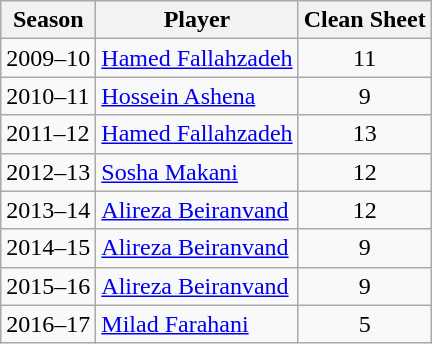<table class="wikitable" style="text-align: left">
<tr>
<th>Season</th>
<th>Player</th>
<th>Clean Sheet</th>
</tr>
<tr>
<td>2009–10</td>
<td> <a href='#'>Hamed Fallahzadeh</a></td>
<td style="text-align:center;">11</td>
</tr>
<tr>
<td>2010–11</td>
<td> <a href='#'>Hossein Ashena</a></td>
<td style="text-align:center;">9</td>
</tr>
<tr>
<td>2011–12</td>
<td> <a href='#'>Hamed Fallahzadeh</a></td>
<td style="text-align:center;">13</td>
</tr>
<tr>
<td>2012–13</td>
<td> <a href='#'>Sosha Makani</a></td>
<td style="text-align:center;">12</td>
</tr>
<tr>
<td>2013–14</td>
<td> <a href='#'>Alireza Beiranvand</a></td>
<td style="text-align:center;">12</td>
</tr>
<tr>
<td>2014–15</td>
<td> <a href='#'>Alireza Beiranvand</a></td>
<td style="text-align:center;">9</td>
</tr>
<tr>
<td>2015–16</td>
<td> <a href='#'>Alireza Beiranvand</a></td>
<td style="text-align:center;">9</td>
</tr>
<tr>
<td>2016–17</td>
<td> <a href='#'>Milad Farahani</a></td>
<td style="text-align:center;">5</td>
</tr>
</table>
